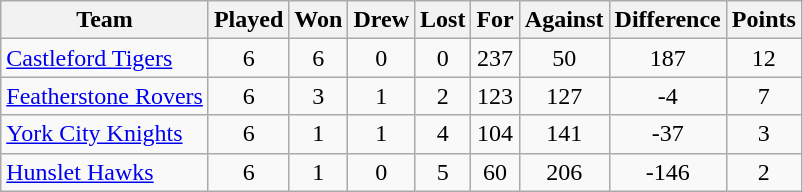<table class="wikitable" style="text-align:center;">
<tr>
<th>Team</th>
<th>Played</th>
<th>Won</th>
<th>Drew</th>
<th>Lost</th>
<th>For</th>
<th>Against</th>
<th>Difference</th>
<th>Points</th>
</tr>
<tr ---->
<td style="text-align:left;"><a href='#'>Castleford Tigers</a></td>
<td>6</td>
<td>6</td>
<td>0</td>
<td>0</td>
<td>237</td>
<td>50</td>
<td>187</td>
<td>12</td>
</tr>
<tr ---->
<td style="text-align:left;"><a href='#'>Featherstone Rovers</a></td>
<td>6</td>
<td>3</td>
<td>1</td>
<td>2</td>
<td>123</td>
<td>127</td>
<td>-4</td>
<td>7</td>
</tr>
<tr ---->
<td style="text-align:left;"><a href='#'>York City Knights</a></td>
<td>6</td>
<td>1</td>
<td>1</td>
<td>4</td>
<td>104</td>
<td>141</td>
<td>-37</td>
<td>3</td>
</tr>
<tr ---->
<td style="text-align:left;"><a href='#'>Hunslet Hawks</a></td>
<td>6</td>
<td>1</td>
<td>0</td>
<td>5</td>
<td>60</td>
<td>206</td>
<td>-146</td>
<td>2</td>
</tr>
</table>
